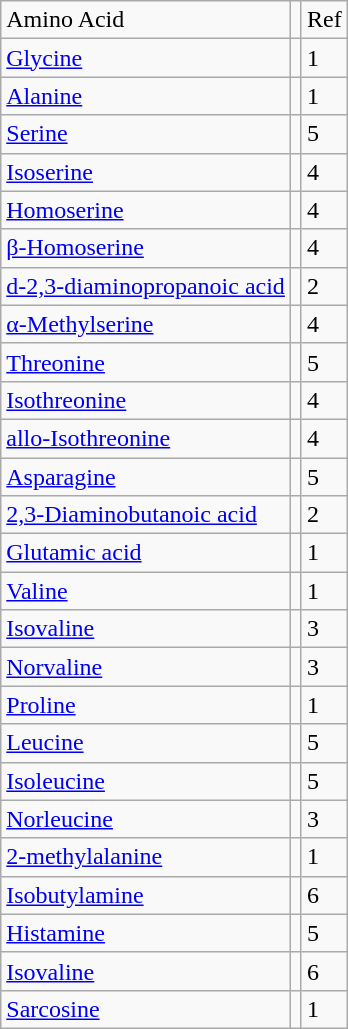<table class="wikitable" border="1">
<tr>
<td>Amino Acid</td>
<td></td>
<td>Ref</td>
</tr>
<tr>
<td><a href='#'>Glycine</a></td>
<td></td>
<td>1</td>
</tr>
<tr>
<td><a href='#'>Alanine</a></td>
<td></td>
<td>1</td>
</tr>
<tr>
<td><a href='#'>Serine</a></td>
<td></td>
<td>5</td>
</tr>
<tr>
<td><a href='#'>Isoserine</a></td>
<td></td>
<td>4</td>
</tr>
<tr>
<td><a href='#'>Homoserine</a></td>
<td></td>
<td>4</td>
</tr>
<tr>
<td><a href='#'>β-Homoserine</a></td>
<td></td>
<td>4</td>
</tr>
<tr>
<td><a href='#'>d-2,3-diaminopropanoic acid</a></td>
<td></td>
<td>2</td>
</tr>
<tr>
<td><a href='#'>α-Methylserine</a></td>
<td></td>
<td>4</td>
</tr>
<tr>
<td><a href='#'>Threonine</a></td>
<td></td>
<td>5</td>
</tr>
<tr>
<td><a href='#'>Isothreonine</a></td>
<td></td>
<td>4</td>
</tr>
<tr>
<td><a href='#'>allo-Isothreonine</a></td>
<td></td>
<td>4</td>
</tr>
<tr>
<td><a href='#'>Asparagine</a></td>
<td></td>
<td>5</td>
</tr>
<tr>
<td><a href='#'>2,3-Diaminobutanoic acid</a></td>
<td></td>
<td>2</td>
</tr>
<tr>
<td><a href='#'>Glutamic acid</a></td>
<td></td>
<td>1</td>
</tr>
<tr>
<td><a href='#'>Valine</a></td>
<td></td>
<td>1</td>
</tr>
<tr>
<td><a href='#'>Isovaline</a></td>
<td></td>
<td>3</td>
</tr>
<tr>
<td><a href='#'>Norvaline</a></td>
<td></td>
<td>3</td>
</tr>
<tr>
<td><a href='#'>Proline</a></td>
<td></td>
<td>1</td>
</tr>
<tr>
<td><a href='#'>Leucine</a></td>
<td></td>
<td>5</td>
</tr>
<tr>
<td><a href='#'>Isoleucine</a></td>
<td></td>
<td>5</td>
</tr>
<tr>
<td><a href='#'>Norleucine</a></td>
<td></td>
<td>3</td>
</tr>
<tr>
<td><a href='#'>2-methylalanine</a></td>
<td></td>
<td>1</td>
</tr>
<tr>
<td><a href='#'>Isobutylamine</a></td>
<td></td>
<td>6</td>
</tr>
<tr>
<td><a href='#'>Histamine</a></td>
<td></td>
<td>5</td>
</tr>
<tr>
<td><a href='#'>Isovaline</a></td>
<td></td>
<td>6</td>
</tr>
<tr>
<td><a href='#'>Sarcosine</a></td>
<td></td>
<td>1</td>
</tr>
</table>
